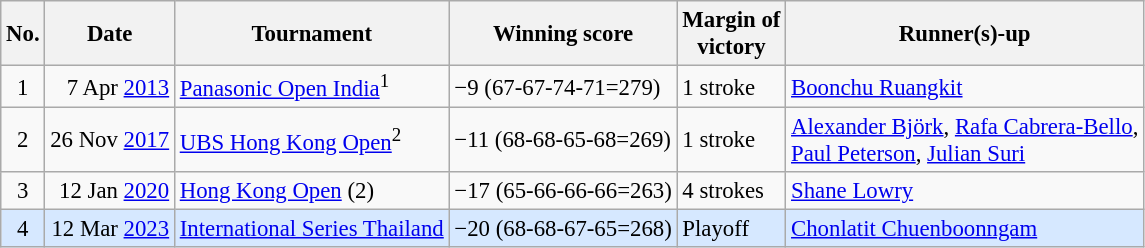<table class="wikitable" style="font-size:95%;">
<tr>
<th>No.</th>
<th>Date</th>
<th>Tournament</th>
<th>Winning score</th>
<th>Margin of<br>victory</th>
<th>Runner(s)-up</th>
</tr>
<tr>
<td align=center>1</td>
<td align=right>7 Apr <a href='#'>2013</a></td>
<td><a href='#'>Panasonic Open India</a><sup>1</sup></td>
<td>−9 (67-67-74-71=279)</td>
<td>1 stroke</td>
<td> <a href='#'>Boonchu Ruangkit</a></td>
</tr>
<tr>
<td align=center>2</td>
<td align=right>26 Nov <a href='#'>2017</a></td>
<td><a href='#'>UBS Hong Kong Open</a><sup>2</sup></td>
<td>−11 (68-68-65-68=269)</td>
<td>1 stroke</td>
<td> <a href='#'>Alexander Björk</a>,  <a href='#'>Rafa Cabrera-Bello</a>,<br> <a href='#'>Paul Peterson</a>,  <a href='#'>Julian Suri</a></td>
</tr>
<tr>
<td align=center>3</td>
<td align=right>12 Jan <a href='#'>2020</a></td>
<td><a href='#'>Hong Kong Open</a> (2)</td>
<td>−17 (65-66-66-66=263)</td>
<td>4 strokes</td>
<td> <a href='#'>Shane Lowry</a></td>
</tr>
<tr style="background:#D6E8FF;">
<td align=center>4</td>
<td align=right>12 Mar <a href='#'>2023</a></td>
<td><a href='#'>International Series Thailand</a></td>
<td>−20 (68-68-67-65=268)</td>
<td>Playoff</td>
<td> <a href='#'>Chonlatit Chuenboonngam</a></td>
</tr>
</table>
